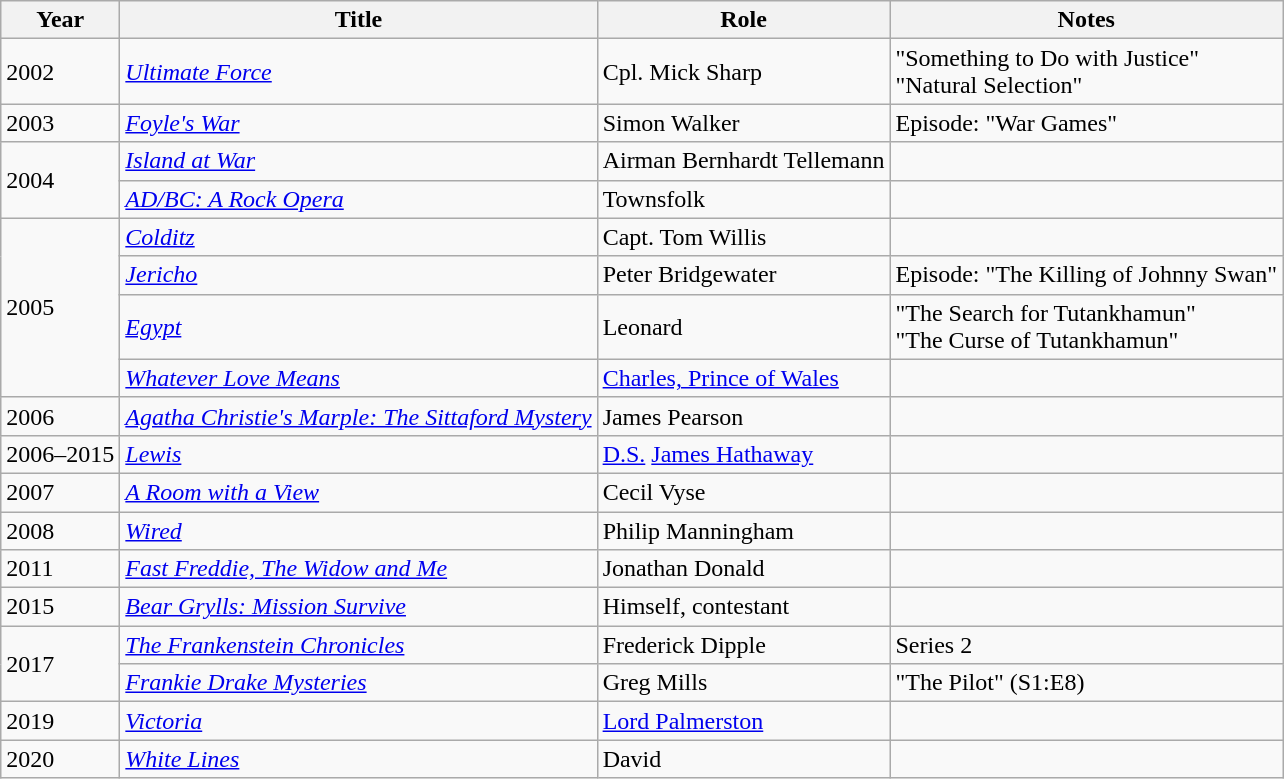<table class="wikitable sortable">
<tr>
<th>Year</th>
<th>Title</th>
<th>Role</th>
<th>Notes</th>
</tr>
<tr>
<td>2002</td>
<td><em><a href='#'>Ultimate Force</a></em></td>
<td>Cpl. Mick Sharp</td>
<td>"Something to Do with Justice"<br>"Natural Selection"</td>
</tr>
<tr>
<td>2003</td>
<td><em><a href='#'>Foyle's War</a></em></td>
<td>Simon Walker</td>
<td>Episode: "War Games"</td>
</tr>
<tr>
<td rowspan="2">2004</td>
<td><em><a href='#'>Island at War</a></em></td>
<td>Airman Bernhardt Tellemann</td>
<td></td>
</tr>
<tr>
<td><em><a href='#'>AD/BC: A Rock Opera</a></em></td>
<td>Townsfolk</td>
<td></td>
</tr>
<tr>
<td rowspan="4">2005</td>
<td><em><a href='#'>Colditz</a></em></td>
<td>Capt. Tom Willis</td>
<td></td>
</tr>
<tr>
<td><em><a href='#'>Jericho</a></em></td>
<td>Peter Bridgewater</td>
<td>Episode: "The Killing of Johnny Swan"</td>
</tr>
<tr>
<td><em><a href='#'>Egypt</a></em><br></td>
<td>Leonard</td>
<td>"The Search for Tutankhamun"<br>"The Curse of Tutankhamun"</td>
</tr>
<tr>
<td><em><a href='#'>Whatever Love Means</a></em></td>
<td><a href='#'>Charles, Prince of Wales</a></td>
<td></td>
</tr>
<tr>
<td>2006</td>
<td><em><a href='#'>Agatha Christie's Marple: The Sittaford Mystery</a></em></td>
<td>James Pearson</td>
<td></td>
</tr>
<tr>
<td>2006–2015</td>
<td><em><a href='#'>Lewis</a></em></td>
<td><a href='#'>D.S.</a> <a href='#'>James Hathaway</a></td>
<td></td>
</tr>
<tr>
<td>2007</td>
<td><em><a href='#'>A Room with a View</a></em></td>
<td>Cecil Vyse</td>
<td></td>
</tr>
<tr>
<td>2008</td>
<td><em><a href='#'>Wired</a></em></td>
<td>Philip Manningham</td>
<td></td>
</tr>
<tr>
<td>2011</td>
<td><em><a href='#'>Fast Freddie, The Widow and Me</a></em></td>
<td>Jonathan Donald</td>
<td></td>
</tr>
<tr>
<td>2015</td>
<td><em><a href='#'>Bear Grylls: Mission Survive</a></em></td>
<td>Himself, contestant</td>
<td></td>
</tr>
<tr>
<td rowspan="2">2017</td>
<td><em><a href='#'>The Frankenstein Chronicles</a></em></td>
<td>Frederick Dipple</td>
<td>Series 2</td>
</tr>
<tr>
<td><em><a href='#'>Frankie Drake Mysteries</a></em></td>
<td>Greg Mills</td>
<td>"The Pilot" (S1:E8)</td>
</tr>
<tr>
<td>2019</td>
<td><em><a href='#'>Victoria</a></em></td>
<td><a href='#'>Lord Palmerston</a></td>
<td></td>
</tr>
<tr>
<td>2020</td>
<td><em><a href='#'>White Lines</a></em></td>
<td>David</td>
<td></td>
</tr>
</table>
